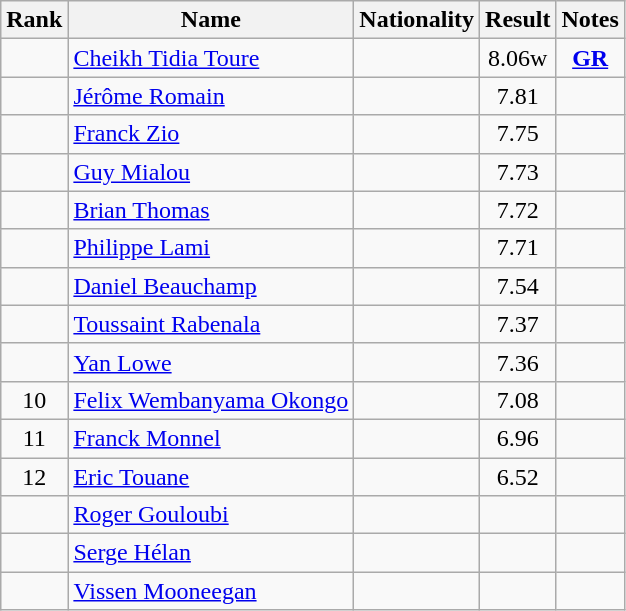<table class="wikitable sortable" style="text-align:center">
<tr>
<th>Rank</th>
<th>Name</th>
<th>Nationality</th>
<th>Result</th>
<th>Notes</th>
</tr>
<tr>
<td></td>
<td align=left><a href='#'>Cheikh Tidia Toure</a></td>
<td align=left></td>
<td>8.06w</td>
<td><strong><a href='#'>GR</a></strong></td>
</tr>
<tr>
<td></td>
<td align=left><a href='#'>Jérôme Romain</a></td>
<td align=left></td>
<td>7.81</td>
<td></td>
</tr>
<tr>
<td></td>
<td align=left><a href='#'>Franck Zio</a></td>
<td align=left></td>
<td>7.75</td>
<td></td>
</tr>
<tr>
<td></td>
<td align=left><a href='#'>Guy Mialou</a></td>
<td align=left></td>
<td>7.73</td>
<td></td>
</tr>
<tr>
<td></td>
<td align=left><a href='#'>Brian Thomas</a></td>
<td align=left></td>
<td>7.72</td>
<td></td>
</tr>
<tr>
<td></td>
<td align=left><a href='#'>Philippe Lami</a></td>
<td align=left></td>
<td>7.71</td>
<td></td>
</tr>
<tr>
<td></td>
<td align=left><a href='#'>Daniel Beauchamp</a></td>
<td align=left></td>
<td>7.54</td>
<td></td>
</tr>
<tr>
<td></td>
<td align=left><a href='#'>Toussaint Rabenala</a></td>
<td align=left></td>
<td>7.37</td>
<td></td>
</tr>
<tr>
<td></td>
<td align=left><a href='#'>Yan Lowe</a></td>
<td align=left></td>
<td>7.36</td>
<td></td>
</tr>
<tr>
<td>10</td>
<td align=left><a href='#'>Felix Wembanyama Okongo</a></td>
<td align=left></td>
<td>7.08</td>
<td></td>
</tr>
<tr>
<td>11</td>
<td align=left><a href='#'>Franck Monnel</a></td>
<td align=left></td>
<td>6.96</td>
<td></td>
</tr>
<tr>
<td>12</td>
<td align=left><a href='#'>Eric Touane</a></td>
<td align=left></td>
<td>6.52</td>
<td></td>
</tr>
<tr>
<td></td>
<td align=left><a href='#'>Roger Gouloubi</a></td>
<td align=left></td>
<td></td>
<td></td>
</tr>
<tr>
<td></td>
<td align=left><a href='#'>Serge Hélan</a></td>
<td align=left></td>
<td></td>
<td></td>
</tr>
<tr>
<td></td>
<td align=left><a href='#'>Vissen Mooneegan</a></td>
<td align=left></td>
<td></td>
<td></td>
</tr>
</table>
